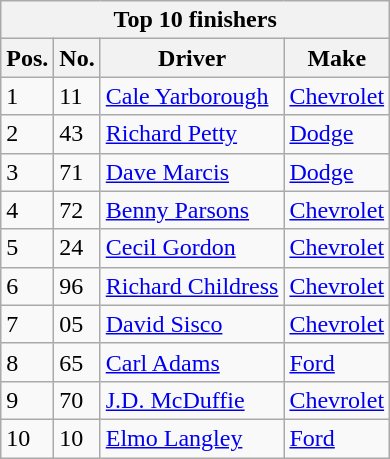<table class="wikitable">
<tr>
<th colspan="4">Top 10 finishers</th>
</tr>
<tr>
<th>Pos.</th>
<th>No.</th>
<th>Driver</th>
<th>Make</th>
</tr>
<tr>
<td>1</td>
<td>11</td>
<td><a href='#'>Cale Yarborough</a></td>
<td><a href='#'>Chevrolet</a></td>
</tr>
<tr>
<td>2</td>
<td>43</td>
<td><a href='#'>Richard Petty</a></td>
<td><a href='#'>Dodge</a></td>
</tr>
<tr>
<td>3</td>
<td>71</td>
<td><a href='#'>Dave Marcis</a></td>
<td><a href='#'>Dodge</a></td>
</tr>
<tr>
<td>4</td>
<td>72</td>
<td><a href='#'>Benny Parsons</a></td>
<td><a href='#'>Chevrolet</a></td>
</tr>
<tr>
<td>5</td>
<td>24</td>
<td><a href='#'>Cecil Gordon</a></td>
<td><a href='#'>Chevrolet</a></td>
</tr>
<tr>
<td>6</td>
<td>96</td>
<td><a href='#'>Richard Childress</a></td>
<td><a href='#'>Chevrolet</a></td>
</tr>
<tr>
<td>7</td>
<td>05</td>
<td><a href='#'>David Sisco</a></td>
<td><a href='#'>Chevrolet</a></td>
</tr>
<tr>
<td>8</td>
<td>65</td>
<td><a href='#'>Carl Adams</a></td>
<td><a href='#'>Ford</a></td>
</tr>
<tr>
<td>9</td>
<td>70</td>
<td><a href='#'>J.D. McDuffie</a></td>
<td><a href='#'>Chevrolet</a></td>
</tr>
<tr>
<td>10</td>
<td>10</td>
<td><a href='#'>Elmo Langley</a></td>
<td><a href='#'>Ford</a></td>
</tr>
</table>
